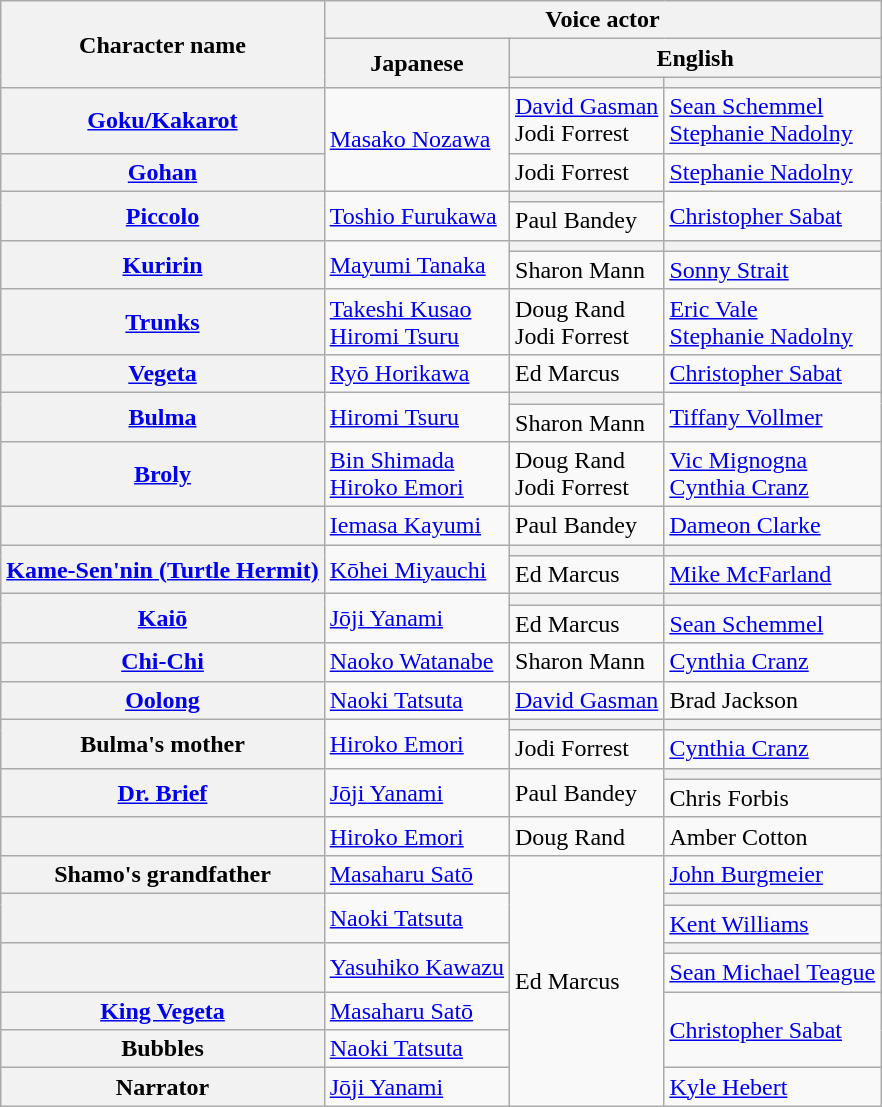<table class="wikitable plainrowheaders">
<tr>
<th rowspan="3">Character name</th>
<th colspan="3">Voice actor</th>
</tr>
<tr>
<th rowspan="2">Japanese</th>
<th colspan="2">English</th>
</tr>
<tr>
<th></th>
<th></th>
</tr>
<tr>
<th scope="row"><a href='#'>Goku/Kakarot</a></th>
<td rowspan="2"><a href='#'>Masako Nozawa</a></td>
<td><a href='#'>David Gasman</a><br>Jodi Forrest </td>
<td><a href='#'>Sean Schemmel</a><br><a href='#'>Stephanie Nadolny</a> </td>
</tr>
<tr>
<th scope="row"><a href='#'>Gohan</a></th>
<td>Jodi Forrest</td>
<td><a href='#'>Stephanie Nadolny</a></td>
</tr>
<tr>
<th scope="row" rowspan="2"><a href='#'>Piccolo</a></th>
<td rowspan="2"><a href='#'>Toshio Furukawa</a></td>
<th></th>
<td rowspan="2"><a href='#'>Christopher Sabat</a></td>
</tr>
<tr>
<td>Paul Bandey</td>
</tr>
<tr>
<th scope="row" rowspan="2"><a href='#'>Kuririn</a></th>
<td rowspan="2"><a href='#'>Mayumi Tanaka</a></td>
<th></th>
<th></th>
</tr>
<tr>
<td>Sharon Mann</td>
<td><a href='#'>Sonny Strait</a></td>
</tr>
<tr>
<th scope="row"><a href='#'>Trunks</a></th>
<td><a href='#'>Takeshi Kusao</a><br><a href='#'>Hiromi Tsuru</a> </td>
<td>Doug Rand<br>Jodi Forrest </td>
<td><a href='#'>Eric Vale</a><br><a href='#'>Stephanie Nadolny</a> </td>
</tr>
<tr>
<th scope="row"><a href='#'>Vegeta</a></th>
<td><a href='#'>Ryō Horikawa</a></td>
<td>Ed Marcus</td>
<td><a href='#'>Christopher Sabat</a></td>
</tr>
<tr>
<th scope="row" rowspan="2"><a href='#'>Bulma</a></th>
<td rowspan="2"><a href='#'>Hiromi Tsuru</a></td>
<th></th>
<td rowspan="2"><a href='#'>Tiffany Vollmer</a></td>
</tr>
<tr>
<td>Sharon Mann</td>
</tr>
<tr>
<th scope="row"><a href='#'>Broly</a></th>
<td><a href='#'>Bin Shimada</a><br><a href='#'>Hiroko Emori</a> </td>
<td>Doug Rand<br>Jodi Forrest </td>
<td><a href='#'>Vic Mignogna</a><br><a href='#'>Cynthia Cranz</a> </td>
</tr>
<tr>
<th scope="row"></th>
<td><a href='#'>Iemasa Kayumi</a></td>
<td>Paul Bandey</td>
<td><a href='#'>Dameon Clarke</a></td>
</tr>
<tr>
<th scope="row" rowspan="2"><a href='#'>Kame-Sen'nin (Turtle Hermit)</a></th>
<td rowspan="2"><a href='#'>Kōhei Miyauchi</a></td>
<th></th>
<th></th>
</tr>
<tr>
<td>Ed Marcus</td>
<td><a href='#'>Mike McFarland</a></td>
</tr>
<tr>
<th scope="row" rowspan="2"><a href='#'>Kaiō</a></th>
<td rowspan="2"><a href='#'>Jōji Yanami</a></td>
<th></th>
<th></th>
</tr>
<tr>
<td>Ed Marcus</td>
<td><a href='#'>Sean Schemmel</a></td>
</tr>
<tr>
<th scope="row"><a href='#'>Chi-Chi</a></th>
<td><a href='#'>Naoko Watanabe</a></td>
<td>Sharon Mann</td>
<td><a href='#'>Cynthia Cranz</a></td>
</tr>
<tr>
<th scope="row"><a href='#'>Oolong</a></th>
<td><a href='#'>Naoki Tatsuta</a></td>
<td><a href='#'>David Gasman</a></td>
<td>Brad Jackson</td>
</tr>
<tr>
<th scope="row" rowspan="2">Bulma's mother</th>
<td rowspan="2"><a href='#'>Hiroko Emori</a></td>
<th></th>
<th></th>
</tr>
<tr>
<td>Jodi Forrest</td>
<td><a href='#'>Cynthia Cranz</a></td>
</tr>
<tr>
<th rowspan="2" scope="row"><a href='#'>Dr. Brief</a></th>
<td rowspan="2"><a href='#'>Jōji Yanami</a></td>
<td rowspan="2">Paul Bandey</td>
<th></th>
</tr>
<tr>
<td>Chris Forbis</td>
</tr>
<tr>
<th scope="row"></th>
<td><a href='#'>Hiroko Emori</a></td>
<td>Doug Rand</td>
<td>Amber Cotton</td>
</tr>
<tr>
<th scope="row">Shamo's grandfather</th>
<td><a href='#'>Masaharu Satō</a></td>
<td rowspan="8">Ed Marcus</td>
<td><a href='#'>John Burgmeier</a></td>
</tr>
<tr>
<th scope="row" rowspan="2"></th>
<td rowspan="2"><a href='#'>Naoki Tatsuta</a></td>
<th></th>
</tr>
<tr>
<td><a href='#'>Kent Williams</a></td>
</tr>
<tr>
<th scope="row" rowspan="2"></th>
<td rowspan="2"><a href='#'>Yasuhiko Kawazu</a></td>
<th></th>
</tr>
<tr>
<td><a href='#'>Sean Michael Teague</a></td>
</tr>
<tr>
<th scope="row"><a href='#'>King Vegeta</a></th>
<td><a href='#'>Masaharu Satō</a></td>
<td rowspan="2"><a href='#'>Christopher Sabat</a></td>
</tr>
<tr>
<th scope="row">Bubbles</th>
<td><a href='#'>Naoki Tatsuta</a></td>
</tr>
<tr>
<th scope="row">Narrator</th>
<td><a href='#'>Jōji Yanami</a></td>
<td><a href='#'>Kyle Hebert</a></td>
</tr>
</table>
